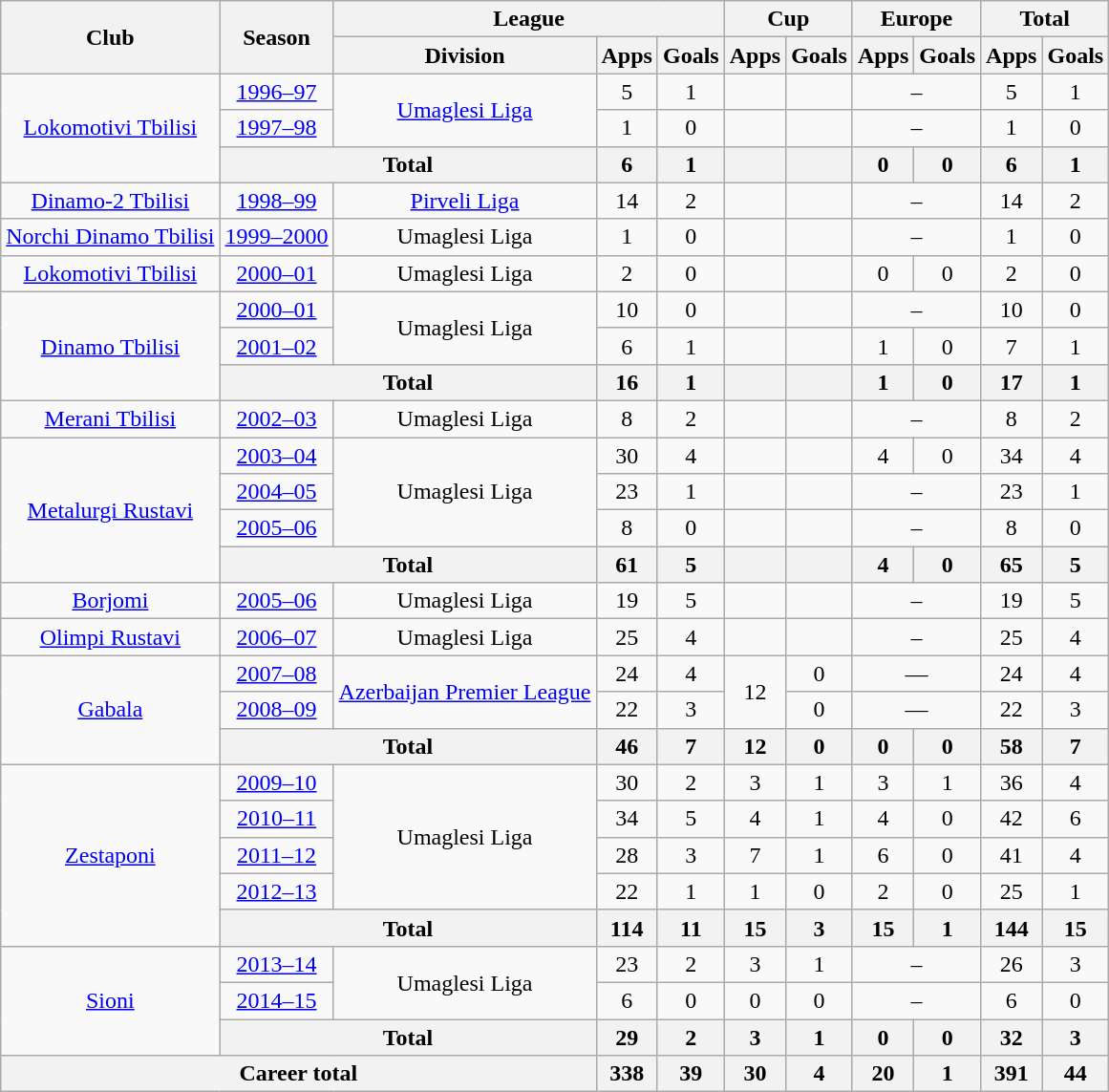<table class="wikitable" style="text-align:center">
<tr>
<th rowspan="2">Club</th>
<th rowspan="2">Season</th>
<th colspan="3">League</th>
<th colspan="2">Cup</th>
<th colspan="2">Europe</th>
<th colspan="2">Total</th>
</tr>
<tr>
<th>Division</th>
<th>Apps</th>
<th>Goals</th>
<th>Apps</th>
<th>Goals</th>
<th>Apps</th>
<th>Goals</th>
<th>Apps</th>
<th>Goals</th>
</tr>
<tr>
<td rowspan="3"><a href='#'>Lokomotivi Tbilisi</a></td>
<td><a href='#'>1996–97</a></td>
<td rowspan="2"><a href='#'>Umaglesi Liga</a></td>
<td>5</td>
<td>1</td>
<td></td>
<td></td>
<td colspan="2">–</td>
<td>5</td>
<td>1</td>
</tr>
<tr>
<td><a href='#'>1997–98</a></td>
<td>1</td>
<td>0</td>
<td></td>
<td></td>
<td colspan="2">–</td>
<td>1</td>
<td>0</td>
</tr>
<tr>
<th colspan="2">Total</th>
<th>6</th>
<th>1</th>
<th></th>
<th></th>
<th>0</th>
<th>0</th>
<th>6</th>
<th>1</th>
</tr>
<tr>
<td><a href='#'>Dinamo-2 Tbilisi</a></td>
<td><a href='#'>1998–99</a></td>
<td><a href='#'>Pirveli Liga</a></td>
<td>14</td>
<td>2</td>
<td></td>
<td></td>
<td colspan="2">–</td>
<td>14</td>
<td>2</td>
</tr>
<tr>
<td><a href='#'>Norchi Dinamo Tbilisi</a></td>
<td><a href='#'>1999–2000</a></td>
<td>Umaglesi Liga</td>
<td>1</td>
<td>0</td>
<td></td>
<td></td>
<td colspan="2">–</td>
<td>1</td>
<td>0</td>
</tr>
<tr>
<td><a href='#'>Lokomotivi Tbilisi</a></td>
<td><a href='#'>2000–01</a></td>
<td>Umaglesi Liga</td>
<td>2</td>
<td>0</td>
<td></td>
<td></td>
<td>0</td>
<td>0</td>
<td>2</td>
<td>0</td>
</tr>
<tr>
<td rowspan="3"><a href='#'>Dinamo Tbilisi</a></td>
<td><a href='#'>2000–01</a></td>
<td rowspan="2">Umaglesi Liga</td>
<td>10</td>
<td>0</td>
<td></td>
<td></td>
<td colspan="2">–</td>
<td>10</td>
<td>0</td>
</tr>
<tr>
<td><a href='#'>2001–02</a></td>
<td>6</td>
<td>1</td>
<td></td>
<td></td>
<td>1</td>
<td>0</td>
<td>7</td>
<td>1</td>
</tr>
<tr>
<th colspan="2">Total</th>
<th>16</th>
<th>1</th>
<th></th>
<th></th>
<th>1</th>
<th>0</th>
<th>17</th>
<th>1</th>
</tr>
<tr>
<td><a href='#'>Merani Tbilisi</a></td>
<td><a href='#'>2002–03</a></td>
<td>Umaglesi Liga</td>
<td>8</td>
<td>2</td>
<td></td>
<td></td>
<td colspan="2">–</td>
<td>8</td>
<td>2</td>
</tr>
<tr>
<td rowspan="4"><a href='#'>Metalurgi Rustavi</a></td>
<td><a href='#'>2003–04</a></td>
<td rowspan="3">Umaglesi Liga</td>
<td>30</td>
<td>4</td>
<td></td>
<td></td>
<td>4</td>
<td>0</td>
<td>34</td>
<td>4</td>
</tr>
<tr>
<td><a href='#'>2004–05</a></td>
<td>23</td>
<td>1</td>
<td></td>
<td></td>
<td colspan="2">–</td>
<td>23</td>
<td>1</td>
</tr>
<tr>
<td><a href='#'>2005–06</a></td>
<td>8</td>
<td>0</td>
<td></td>
<td></td>
<td colspan="2">–</td>
<td>8</td>
<td>0</td>
</tr>
<tr>
<th colspan="2">Total</th>
<th>61</th>
<th>5</th>
<th></th>
<th></th>
<th>4</th>
<th>0</th>
<th>65</th>
<th>5</th>
</tr>
<tr>
<td><a href='#'>Borjomi</a></td>
<td><a href='#'>2005–06</a></td>
<td>Umaglesi Liga</td>
<td>19</td>
<td>5</td>
<td></td>
<td></td>
<td colspan="2">–</td>
<td>19</td>
<td>5</td>
</tr>
<tr>
<td><a href='#'>Olimpi Rustavi</a></td>
<td><a href='#'>2006–07</a></td>
<td>Umaglesi Liga</td>
<td>25</td>
<td>4</td>
<td></td>
<td></td>
<td colspan="2">–</td>
<td>25</td>
<td>4</td>
</tr>
<tr>
<td rowspan="3"><a href='#'>Gabala</a></td>
<td><a href='#'>2007–08</a></td>
<td rowspan="2"><a href='#'>Azerbaijan Premier League</a></td>
<td>24</td>
<td>4</td>
<td rowspan="2">12</td>
<td>0</td>
<td colspan="2">—</td>
<td>24</td>
<td>4</td>
</tr>
<tr>
<td><a href='#'>2008–09</a></td>
<td>22</td>
<td>3</td>
<td>0</td>
<td colspan="2">—</td>
<td>22</td>
<td>3</td>
</tr>
<tr>
<th colspan="2">Total</th>
<th>46</th>
<th>7</th>
<th>12</th>
<th>0</th>
<th>0</th>
<th>0</th>
<th>58</th>
<th>7</th>
</tr>
<tr>
<td rowspan="5"><a href='#'>Zestaponi</a></td>
<td><a href='#'>2009–10</a></td>
<td rowspan="4">Umaglesi Liga</td>
<td>30</td>
<td>2</td>
<td>3</td>
<td>1</td>
<td>3</td>
<td>1</td>
<td>36</td>
<td>4</td>
</tr>
<tr>
<td><a href='#'>2010–11</a></td>
<td>34</td>
<td>5</td>
<td>4</td>
<td>1</td>
<td>4</td>
<td>0</td>
<td>42</td>
<td>6</td>
</tr>
<tr>
<td><a href='#'>2011–12</a></td>
<td>28</td>
<td>3</td>
<td>7</td>
<td>1</td>
<td>6</td>
<td>0</td>
<td>41</td>
<td>4</td>
</tr>
<tr>
<td><a href='#'>2012–13</a></td>
<td>22</td>
<td>1</td>
<td>1</td>
<td>0</td>
<td>2</td>
<td>0</td>
<td>25</td>
<td>1</td>
</tr>
<tr>
<th colspan="2">Total</th>
<th>114</th>
<th>11</th>
<th>15</th>
<th>3</th>
<th>15</th>
<th>1</th>
<th>144</th>
<th>15</th>
</tr>
<tr>
<td rowspan="3"><a href='#'>Sioni</a></td>
<td><a href='#'>2013–14</a></td>
<td rowspan="2">Umaglesi Liga</td>
<td>23</td>
<td>2</td>
<td>3</td>
<td>1</td>
<td colspan="2">–</td>
<td>26</td>
<td>3</td>
</tr>
<tr>
<td><a href='#'>2014–15</a></td>
<td>6</td>
<td>0</td>
<td>0</td>
<td>0</td>
<td colspan="2">–</td>
<td>6</td>
<td>0</td>
</tr>
<tr>
<th colspan="2">Total</th>
<th>29</th>
<th>2</th>
<th>3</th>
<th>1</th>
<th>0</th>
<th>0</th>
<th>32</th>
<th>3</th>
</tr>
<tr>
<th colspan="3">Career total</th>
<th>338</th>
<th>39</th>
<th>30</th>
<th>4</th>
<th>20</th>
<th>1</th>
<th>391</th>
<th>44</th>
</tr>
</table>
